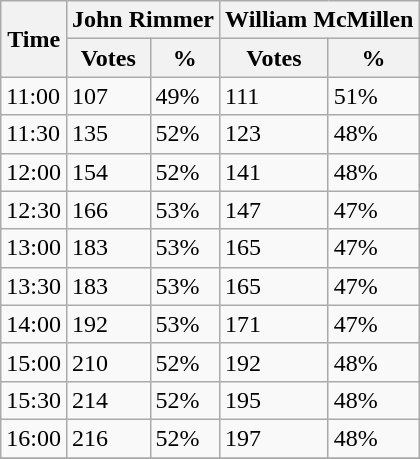<table class="wikitable">
<tr>
<th rowspan="2">Time</th>
<th colspan="2">John Rimmer</th>
<th colspan="2">William McMillen</th>
</tr>
<tr>
<th>Votes</th>
<th>%</th>
<th>Votes</th>
<th>%</th>
</tr>
<tr>
<td>11:00</td>
<td>107</td>
<td>49%</td>
<td>111</td>
<td>51%</td>
</tr>
<tr>
<td>11:30</td>
<td>135</td>
<td>52%</td>
<td>123</td>
<td>48%</td>
</tr>
<tr>
<td>12:00</td>
<td>154</td>
<td>52%</td>
<td>141</td>
<td>48%</td>
</tr>
<tr>
<td>12:30</td>
<td>166</td>
<td>53%</td>
<td>147</td>
<td>47%</td>
</tr>
<tr>
<td>13:00</td>
<td>183</td>
<td>53%</td>
<td>165</td>
<td>47%</td>
</tr>
<tr>
<td>13:30</td>
<td>183</td>
<td>53%</td>
<td>165</td>
<td>47%</td>
</tr>
<tr>
<td>14:00</td>
<td>192</td>
<td>53%</td>
<td>171</td>
<td>47%</td>
</tr>
<tr>
<td>15:00</td>
<td>210</td>
<td>52%</td>
<td>192</td>
<td>48%</td>
</tr>
<tr>
<td>15:30</td>
<td>214</td>
<td>52%</td>
<td>195</td>
<td>48%</td>
</tr>
<tr>
<td>16:00</td>
<td>216</td>
<td>52%</td>
<td>197</td>
<td>48%</td>
</tr>
<tr>
</tr>
</table>
